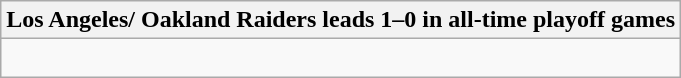<table class="wikitable collapsible collapsed">
<tr>
<th>Los Angeles/ Oakland Raiders leads 1–0 in all-time playoff games</th>
</tr>
<tr>
<td><br></td>
</tr>
</table>
